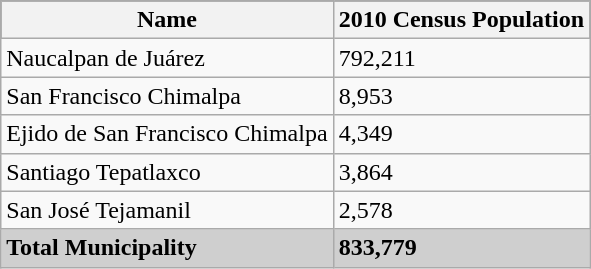<table class="wikitable">
<tr style="background:#000000; color:black;">
<th><strong>Name</strong></th>
<th><strong>2010 Census Population</strong></th>
</tr>
<tr>
<td>Naucalpan de Juárez</td>
<td>792,211</td>
</tr>
<tr>
<td>San Francisco Chimalpa</td>
<td>8,953</td>
</tr>
<tr>
<td>Ejido de San Francisco Chimalpa</td>
<td>4,349</td>
</tr>
<tr>
<td>Santiago Tepatlaxco</td>
<td>3,864</td>
</tr>
<tr>
<td>San José Tejamanil</td>
<td>2,578</td>
</tr>
<tr style="background:#CFCFCF;">
<td><strong>Total Municipality</strong></td>
<td><strong>833,779</strong></td>
</tr>
</table>
